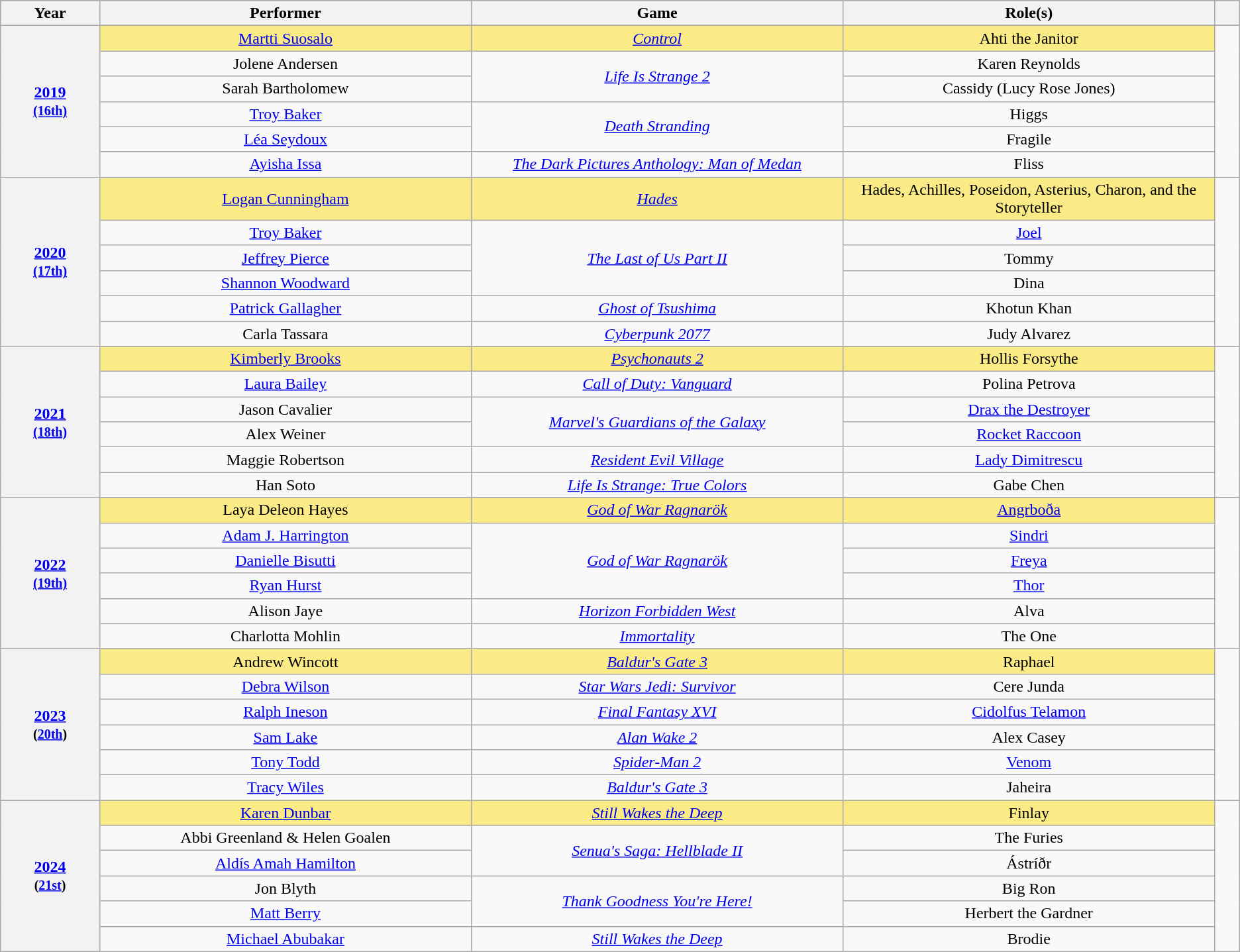<table class="wikitable" style="text-align:center;">
<tr style="background:#bebebe;">
<th scope="col" style="width:8%;">Year</th>
<th scope="col" style="width:30%;">Performer</th>
<th scope="col" style="width:30%;">Game</th>
<th scope="col" style="width:30%;">Role(s)</th>
<th scope="col" style="width:2%;" class="unsortable"></th>
</tr>
<tr>
<th rowspan="7"><a href='#'>2019</a><br><small><a href='#'>(16th)</a></small></th>
</tr>
<tr>
<td style="background:#FAEB86"><a href='#'>Martti Suosalo</a></td>
<td style="background:#FAEB86"><em><a href='#'>Control</a></em></td>
<td style="background:#FAEB86">Ahti the Janitor</td>
<td rowspan="6"></td>
</tr>
<tr>
<td>Jolene Andersen</td>
<td rowspan="2"><em><a href='#'>Life Is Strange 2</a></em></td>
<td>Karen Reynolds</td>
</tr>
<tr>
<td>Sarah Bartholomew</td>
<td>Cassidy (Lucy Rose Jones)</td>
</tr>
<tr>
<td><a href='#'>Troy Baker</a></td>
<td rowspan="2"><em><a href='#'>Death Stranding</a></em></td>
<td>Higgs</td>
</tr>
<tr>
<td><a href='#'>Léa Seydoux</a></td>
<td>Fragile</td>
</tr>
<tr>
<td><a href='#'>Ayisha Issa</a></td>
<td><em><a href='#'>The Dark Pictures Anthology: Man of Medan</a></em></td>
<td>Fliss</td>
</tr>
<tr>
<th rowspan="7"><a href='#'>2020</a><br><small><a href='#'>(17th)</a></small></th>
</tr>
<tr>
<td style="background:#FAEB86"><a href='#'>Logan Cunningham</a></td>
<td style="background:#FAEB86"><em><a href='#'>Hades</a></em></td>
<td style="background:#FAEB86">Hades, Achilles, Poseidon, Asterius, Charon, and the Storyteller</td>
<td rowspan="6"></td>
</tr>
<tr>
<td><a href='#'>Troy Baker</a></td>
<td rowspan="3"><em><a href='#'>The Last of Us Part II</a></em></td>
<td><a href='#'>Joel</a></td>
</tr>
<tr>
<td><a href='#'>Jeffrey Pierce</a></td>
<td>Tommy</td>
</tr>
<tr>
<td><a href='#'>Shannon Woodward</a></td>
<td>Dina</td>
</tr>
<tr>
<td><a href='#'>Patrick Gallagher</a></td>
<td><em><a href='#'>Ghost of Tsushima</a></em></td>
<td>Khotun Khan</td>
</tr>
<tr>
<td>Carla Tassara</td>
<td><em><a href='#'>Cyberpunk 2077</a></em></td>
<td>Judy Alvarez</td>
</tr>
<tr>
<th rowspan="7"><a href='#'>2021</a><br><small><a href='#'>(18th)</a></small></th>
</tr>
<tr>
<td style="background:#FAEB86"><a href='#'>Kimberly Brooks</a></td>
<td style="background:#FAEB86"><em><a href='#'>Psychonauts 2</a></em></td>
<td style="background:#FAEB86">Hollis Forsythe</td>
<td rowspan=6></td>
</tr>
<tr>
<td><a href='#'>Laura Bailey</a></td>
<td><em><a href='#'>Call of Duty: Vanguard</a></em></td>
<td>Polina Petrova</td>
</tr>
<tr>
<td>Jason Cavalier</td>
<td rowspan="2"><em><a href='#'>Marvel's Guardians of the Galaxy</a></em></td>
<td><a href='#'>Drax the Destroyer</a></td>
</tr>
<tr>
<td>Alex Weiner</td>
<td><a href='#'>Rocket Raccoon</a></td>
</tr>
<tr>
<td>Maggie Robertson</td>
<td><em><a href='#'>Resident Evil Village</a></em></td>
<td><a href='#'>Lady Dimitrescu</a></td>
</tr>
<tr>
<td>Han Soto</td>
<td><em><a href='#'>Life Is Strange: True Colors</a></em></td>
<td>Gabe Chen</td>
</tr>
<tr>
<th rowspan="7"><a href='#'>2022</a><br><small><a href='#'>(19th)</a></small></th>
</tr>
<tr>
<td style="background:#FAEB86">Laya Deleon Hayes</td>
<td style="background:#FAEB86"><em><a href='#'>God of War Ragnarök</a></em></td>
<td style="background:#FAEB86"><a href='#'>Angrboða</a></td>
<td rowspan=6></td>
</tr>
<tr>
<td><a href='#'>Adam J. Harrington</a></td>
<td rowspan="3"><em><a href='#'>God of War Ragnarök</a></em></td>
<td><a href='#'>Sindri</a></td>
</tr>
<tr>
<td><a href='#'>Danielle Bisutti</a></td>
<td><a href='#'>Freya</a></td>
</tr>
<tr>
<td><a href='#'>Ryan Hurst</a></td>
<td><a href='#'>Thor</a></td>
</tr>
<tr>
<td>Alison Jaye</td>
<td><em><a href='#'>Horizon Forbidden West</a></em></td>
<td>Alva</td>
</tr>
<tr>
<td>Charlotta Mohlin</td>
<td><em><a href='#'>Immortality</a></em></td>
<td>The One</td>
</tr>
<tr>
<th rowspan="6"><a href='#'>2023</a><br><small>(<a href='#'>20th</a>)</small></th>
<td style="background:#FAEB86">Andrew Wincott</td>
<td style="background:#FAEB86"><em><a href='#'>Baldur's Gate 3</a></em></td>
<td style="background:#FAEB86">Raphael</td>
<td rowspan="6"></td>
</tr>
<tr>
<td><a href='#'>Debra Wilson</a></td>
<td><em><a href='#'>Star Wars Jedi: Survivor</a></em></td>
<td>Cere Junda</td>
</tr>
<tr>
<td><a href='#'>Ralph Ineson</a></td>
<td><em><a href='#'>Final Fantasy XVI</a></em></td>
<td><a href='#'>Cidolfus Telamon</a></td>
</tr>
<tr>
<td><a href='#'>Sam Lake</a></td>
<td><em><a href='#'>Alan Wake 2</a></em></td>
<td>Alex Casey</td>
</tr>
<tr>
<td><a href='#'>Tony Todd</a></td>
<td><em><a href='#'>Spider-Man 2</a></em></td>
<td><a href='#'>Venom</a></td>
</tr>
<tr>
<td><a href='#'>Tracy Wiles</a></td>
<td><em><a href='#'>Baldur's Gate 3</a></em></td>
<td>Jaheira</td>
</tr>
<tr>
<th rowspan="6"><a href='#'>2024</a><br><small>(<a href='#'>21st</a>)</small></th>
<td style="background:#FAEB86"><a href='#'>Karen Dunbar</a></td>
<td style="background:#FAEB86"><em><a href='#'>Still Wakes the Deep</a></em></td>
<td style="background:#FAEB86">Finlay</td>
<td rowspan="6"></td>
</tr>
<tr>
<td>Abbi Greenland & Helen Goalen</td>
<td rowspan=2><em><a href='#'>Senua's Saga: Hellblade II</a></em></td>
<td>The Furies</td>
</tr>
<tr>
<td><a href='#'>Aldís Amah Hamilton</a></td>
<td>Ástríðr</td>
</tr>
<tr>
<td>Jon Blyth</td>
<td rowspan=2><em><a href='#'>Thank Goodness You're Here!</a></em></td>
<td>Big Ron</td>
</tr>
<tr>
<td><a href='#'>Matt Berry</a></td>
<td>Herbert the Gardner</td>
</tr>
<tr>
<td><a href='#'>Michael Abubakar</a></td>
<td><em><a href='#'>Still Wakes the Deep</a></em></td>
<td>Brodie</td>
</tr>
</table>
